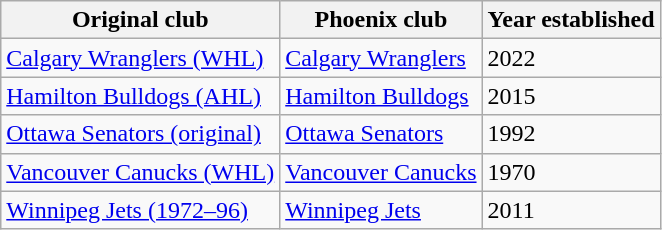<table class="wikitable">
<tr>
<th>Original club</th>
<th>Phoenix club</th>
<th>Year established</th>
</tr>
<tr>
<td><a href='#'>Calgary Wranglers (WHL)</a></td>
<td><a href='#'>Calgary Wranglers</a></td>
<td>2022</td>
</tr>
<tr>
<td><a href='#'>Hamilton Bulldogs (AHL)</a></td>
<td><a href='#'>Hamilton Bulldogs</a></td>
<td>2015</td>
</tr>
<tr>
<td><a href='#'>Ottawa Senators (original)</a></td>
<td><a href='#'>Ottawa Senators</a></td>
<td>1992</td>
</tr>
<tr>
<td><a href='#'>Vancouver Canucks (WHL)</a></td>
<td><a href='#'>Vancouver Canucks</a></td>
<td>1970</td>
</tr>
<tr>
<td><a href='#'>Winnipeg Jets (1972–96)</a></td>
<td><a href='#'>Winnipeg Jets</a></td>
<td>2011</td>
</tr>
</table>
